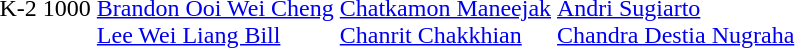<table>
<tr>
<td>K-2 1000</td>
<td><br><a href='#'>Brandon Ooi Wei Cheng</a><br><a href='#'>Lee Wei Liang Bill</a></td>
<td><br><a href='#'>Chatkamon Maneejak</a><br><a href='#'>Chanrit Chakkhian</a></td>
<td><br><a href='#'>Andri Sugiarto</a><br><a href='#'>Chandra Destia Nugraha</a></td>
</tr>
<tr>
</tr>
</table>
